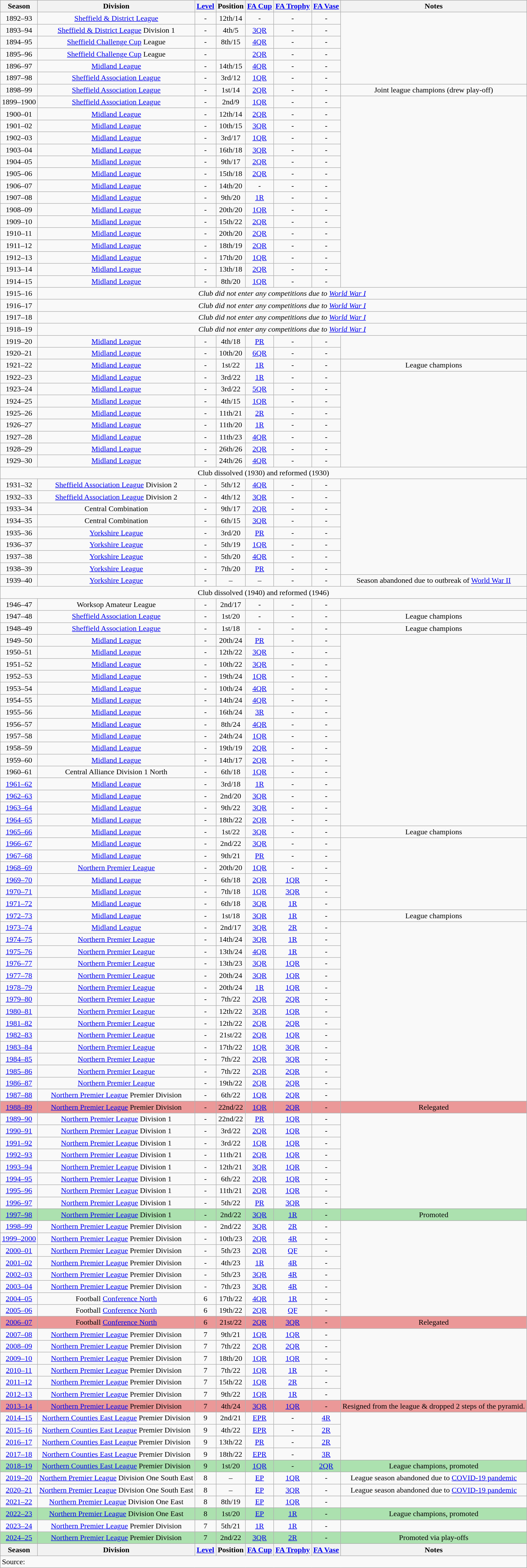<table class="wikitable collapsible collapsed" style=text-align:center>
<tr>
<th>Season</th>
<th>Division</th>
<th><a href='#'>Level</a></th>
<th>Position</th>
<th><a href='#'>FA Cup</a></th>
<th><a href='#'>FA Trophy</a></th>
<th><a href='#'>FA Vase</a></th>
<th>Notes</th>
</tr>
<tr>
<td>1892–93</td>
<td><a href='#'>Sheffield & District League</a></td>
<td>-</td>
<td>12th/14</td>
<td>-</td>
<td>-</td>
<td>-</td>
</tr>
<tr>
<td>1893–94</td>
<td><a href='#'>Sheffield & District League</a> Division 1</td>
<td>-</td>
<td>4th/5</td>
<td><a href='#'>3QR</a></td>
<td>-</td>
<td>-</td>
</tr>
<tr>
<td>1894–95</td>
<td><a href='#'>Sheffield Challenge Cup</a> League</td>
<td>-</td>
<td>8th/15</td>
<td><a href='#'>4QR</a></td>
<td>-</td>
<td>-</td>
</tr>
<tr>
<td>1895–96</td>
<td><a href='#'>Sheffield Challenge Cup</a> League</td>
<td>-</td>
<td></td>
<td><a href='#'>2QR</a></td>
<td>-</td>
<td>-</td>
</tr>
<tr>
<td>1896–97</td>
<td><a href='#'>Midland League</a></td>
<td>-</td>
<td>14th/15</td>
<td><a href='#'>4QR</a></td>
<td>-</td>
<td>-</td>
</tr>
<tr>
<td>1897–98</td>
<td><a href='#'>Sheffield Association League</a></td>
<td>-</td>
<td>3rd/12</td>
<td><a href='#'>1QR</a></td>
<td>-</td>
<td>-</td>
</tr>
<tr>
<td>1898–99</td>
<td><a href='#'>Sheffield Association League</a></td>
<td>-</td>
<td>1st/14</td>
<td><a href='#'>2QR</a></td>
<td>-</td>
<td>-</td>
<td>Joint league champions (drew play-off)</td>
</tr>
<tr>
<td>1899–1900</td>
<td><a href='#'>Sheffield Association League</a></td>
<td>-</td>
<td>2nd/9</td>
<td><a href='#'>1QR</a></td>
<td>-</td>
<td>-</td>
</tr>
<tr>
<td>1900–01</td>
<td><a href='#'>Midland League</a></td>
<td>-</td>
<td>12th/14</td>
<td><a href='#'>2QR</a></td>
<td>-</td>
<td>-</td>
</tr>
<tr>
<td>1901–02</td>
<td><a href='#'>Midland League</a></td>
<td>-</td>
<td>10th/15</td>
<td><a href='#'>3QR</a></td>
<td>-</td>
<td>-</td>
</tr>
<tr>
<td>1902–03</td>
<td><a href='#'>Midland League</a></td>
<td>-</td>
<td>3rd/17</td>
<td><a href='#'>1QR</a></td>
<td>-</td>
<td>-</td>
</tr>
<tr>
<td>1903–04</td>
<td><a href='#'>Midland League</a></td>
<td>-</td>
<td>16th/18</td>
<td><a href='#'>3QR</a></td>
<td>-</td>
<td>-</td>
</tr>
<tr>
<td>1904–05</td>
<td><a href='#'>Midland League</a></td>
<td>-</td>
<td>9th/17</td>
<td><a href='#'>2QR</a></td>
<td>-</td>
<td>-</td>
</tr>
<tr>
<td>1905–06</td>
<td><a href='#'>Midland League</a></td>
<td>-</td>
<td>15th/18</td>
<td><a href='#'>2QR</a></td>
<td>-</td>
<td>-</td>
</tr>
<tr>
<td>1906–07</td>
<td><a href='#'>Midland League</a></td>
<td>-</td>
<td>14th/20</td>
<td>-</td>
<td>-</td>
<td>-</td>
</tr>
<tr>
<td>1907–08</td>
<td><a href='#'>Midland League</a></td>
<td>-</td>
<td>9th/20</td>
<td><a href='#'>1R</a></td>
<td>-</td>
<td>-</td>
</tr>
<tr>
<td>1908–09</td>
<td><a href='#'>Midland League</a></td>
<td>-</td>
<td>20th/20</td>
<td><a href='#'>1QR</a></td>
<td>-</td>
<td>-</td>
</tr>
<tr>
<td>1909–10</td>
<td><a href='#'>Midland League</a></td>
<td>-</td>
<td>15th/22</td>
<td><a href='#'>2QR</a></td>
<td>-</td>
<td>-</td>
</tr>
<tr>
<td>1910–11</td>
<td><a href='#'>Midland League</a></td>
<td>-</td>
<td>20th/20</td>
<td><a href='#'>2QR</a></td>
<td>-</td>
<td>-</td>
</tr>
<tr>
<td>1911–12</td>
<td><a href='#'>Midland League</a></td>
<td>-</td>
<td>18th/19</td>
<td><a href='#'>2QR</a></td>
<td>-</td>
<td>-</td>
</tr>
<tr>
<td>1912–13</td>
<td><a href='#'>Midland League</a></td>
<td>-</td>
<td>17th/20</td>
<td><a href='#'>1QR</a></td>
<td>-</td>
<td>-</td>
</tr>
<tr>
<td>1913–14</td>
<td><a href='#'>Midland League</a></td>
<td>-</td>
<td>13th/18</td>
<td><a href='#'>2QR</a></td>
<td>-</td>
<td>-</td>
</tr>
<tr>
<td>1914–15</td>
<td><a href='#'>Midland League</a></td>
<td>-</td>
<td>8th/20</td>
<td><a href='#'>1QR</a></td>
<td>-</td>
<td>-</td>
</tr>
<tr>
<td>1915–16</td>
<td colspan="7"><em>Club did not enter any competitions due to <a href='#'>World War I</a></em></td>
</tr>
<tr>
<td>1916–17</td>
<td colspan="7"><em>Club did not enter any competitions due to <a href='#'>World War I</a></em></td>
</tr>
<tr>
<td>1917–18</td>
<td colspan="7"><em>Club did not enter any competitions due to <a href='#'>World War I</a></em></td>
</tr>
<tr>
<td>1918–19</td>
<td colspan="7"><em>Club did not enter any competitions due to <a href='#'>World War I</a></em></td>
</tr>
<tr>
<td>1919–20</td>
<td><a href='#'>Midland League</a></td>
<td>-</td>
<td>4th/18</td>
<td><a href='#'>PR</a></td>
<td>-</td>
<td>-</td>
</tr>
<tr>
<td>1920–21</td>
<td><a href='#'>Midland League</a></td>
<td>-</td>
<td>10th/20</td>
<td><a href='#'>6QR</a></td>
<td>-</td>
<td>-</td>
</tr>
<tr>
<td>1921–22</td>
<td><a href='#'>Midland League</a></td>
<td>-</td>
<td>1st/22</td>
<td><a href='#'>1R</a></td>
<td>-</td>
<td>-</td>
<td>League champions</td>
</tr>
<tr>
<td>1922–23</td>
<td><a href='#'>Midland League</a></td>
<td>-</td>
<td>3rd/22</td>
<td><a href='#'>1R</a></td>
<td>-</td>
<td>-</td>
</tr>
<tr>
<td>1923–24</td>
<td><a href='#'>Midland League</a></td>
<td>-</td>
<td>3rd/22</td>
<td><a href='#'>5QR</a></td>
<td>-</td>
<td>-</td>
</tr>
<tr>
<td>1924–25</td>
<td><a href='#'>Midland League</a></td>
<td>-</td>
<td>4th/15</td>
<td><a href='#'>1QR</a></td>
<td>-</td>
<td>-</td>
</tr>
<tr>
<td>1925–26</td>
<td><a href='#'>Midland League</a></td>
<td>-</td>
<td>11th/21</td>
<td><a href='#'>2R</a></td>
<td>-</td>
<td>-</td>
</tr>
<tr>
<td>1926–27</td>
<td><a href='#'>Midland League</a></td>
<td>-</td>
<td>11th/20</td>
<td><a href='#'>1R</a></td>
<td>-</td>
<td>-</td>
</tr>
<tr>
<td>1927–28</td>
<td><a href='#'>Midland League</a></td>
<td>-</td>
<td>11th/23</td>
<td><a href='#'>4QR</a></td>
<td>-</td>
<td>-</td>
</tr>
<tr>
<td>1928–29</td>
<td><a href='#'>Midland League</a></td>
<td>-</td>
<td>26th/26</td>
<td><a href='#'>2QR</a></td>
<td>-</td>
<td>-</td>
</tr>
<tr>
<td>1929–30</td>
<td><a href='#'>Midland League</a></td>
<td>-</td>
<td>24th/26</td>
<td><a href='#'>4QR</a></td>
<td>-</td>
<td>-</td>
</tr>
<tr>
<td colspan=8>Club dissolved (1930) and reformed (1930)</td>
</tr>
<tr>
<td>1931–32</td>
<td><a href='#'>Sheffield Association League</a> Division 2</td>
<td>-</td>
<td>5th/12</td>
<td><a href='#'>4QR</a></td>
<td>-</td>
<td>-</td>
</tr>
<tr>
<td>1932–33</td>
<td><a href='#'>Sheffield Association League</a> Division 2</td>
<td>-</td>
<td>4th/12</td>
<td><a href='#'>3QR</a></td>
<td>-</td>
<td>-</td>
</tr>
<tr>
<td>1933–34</td>
<td>Central Combination</td>
<td>-</td>
<td>9th/17</td>
<td><a href='#'>2QR</a></td>
<td>-</td>
<td>-</td>
</tr>
<tr>
<td>1934–35</td>
<td>Central Combination</td>
<td>-</td>
<td>6th/15</td>
<td><a href='#'>3QR</a></td>
<td>-</td>
<td>-</td>
</tr>
<tr>
<td>1935–36</td>
<td><a href='#'>Yorkshire League</a></td>
<td>-</td>
<td>3rd/20</td>
<td><a href='#'>PR</a></td>
<td>-</td>
<td>-</td>
</tr>
<tr>
<td>1936–37</td>
<td><a href='#'>Yorkshire League</a></td>
<td>-</td>
<td>5th/19</td>
<td><a href='#'>1QR</a></td>
<td>-</td>
<td>-</td>
</tr>
<tr>
<td>1937–38</td>
<td><a href='#'>Yorkshire League</a></td>
<td>-</td>
<td>5th/20</td>
<td><a href='#'>4QR</a></td>
<td>-</td>
<td>-</td>
</tr>
<tr>
<td>1938–39</td>
<td><a href='#'>Yorkshire League</a></td>
<td>-</td>
<td>7th/20</td>
<td><a href='#'>PR</a></td>
<td>-</td>
<td>-</td>
</tr>
<tr>
<td>1939–40</td>
<td><a href='#'>Yorkshire League</a></td>
<td>-</td>
<td>–</td>
<td>–</td>
<td>-</td>
<td>-</td>
<td>Season abandoned due to outbreak of <a href='#'>World War II</a></td>
</tr>
<tr>
<td colspan=8>Club dissolved (1940) and reformed (1946)</td>
</tr>
<tr>
<td>1946–47</td>
<td>Worksop Amateur League</td>
<td>-</td>
<td>2nd/17</td>
<td>-</td>
<td>-</td>
<td>-</td>
</tr>
<tr>
<td>1947–48</td>
<td><a href='#'>Sheffield Association League</a></td>
<td>-</td>
<td>1st/20</td>
<td>-</td>
<td>-</td>
<td>-</td>
<td>League champions</td>
</tr>
<tr>
<td>1948–49</td>
<td><a href='#'>Sheffield Association League</a></td>
<td>-</td>
<td>1st/18</td>
<td>-</td>
<td>-</td>
<td>-</td>
<td>League champions</td>
</tr>
<tr>
<td>1949–50</td>
<td><a href='#'>Midland League</a></td>
<td>-</td>
<td>20th/24</td>
<td><a href='#'>PR</a></td>
<td>-</td>
<td>-</td>
</tr>
<tr>
<td>1950–51</td>
<td><a href='#'>Midland League</a></td>
<td>-</td>
<td>12th/22</td>
<td><a href='#'>3QR</a></td>
<td>-</td>
<td>-</td>
</tr>
<tr>
<td>1951–52</td>
<td><a href='#'>Midland League</a></td>
<td>-</td>
<td>10th/22</td>
<td><a href='#'>3QR</a></td>
<td>-</td>
<td>-</td>
</tr>
<tr>
<td>1952–53</td>
<td><a href='#'>Midland League</a></td>
<td>-</td>
<td>19th/24</td>
<td><a href='#'>1QR</a></td>
<td>-</td>
<td>-</td>
</tr>
<tr>
<td>1953–54</td>
<td><a href='#'>Midland League</a></td>
<td>-</td>
<td>10th/24</td>
<td><a href='#'>4QR</a></td>
<td>-</td>
<td>-</td>
</tr>
<tr>
<td>1954–55</td>
<td><a href='#'>Midland League</a></td>
<td>-</td>
<td>14th/24</td>
<td><a href='#'>4QR</a></td>
<td>-</td>
<td>-</td>
</tr>
<tr>
<td>1955–56</td>
<td><a href='#'>Midland League</a></td>
<td>-</td>
<td>16th/24</td>
<td><a href='#'>3R</a></td>
<td>-</td>
<td>-</td>
</tr>
<tr>
<td>1956–57</td>
<td><a href='#'>Midland League</a></td>
<td>-</td>
<td>8th/24</td>
<td><a href='#'>4QR</a></td>
<td>-</td>
<td>-</td>
</tr>
<tr>
<td>1957–58</td>
<td><a href='#'>Midland League</a></td>
<td>-</td>
<td>24th/24</td>
<td><a href='#'>1QR</a></td>
<td>-</td>
<td>-</td>
</tr>
<tr>
<td>1958–59</td>
<td><a href='#'>Midland League</a></td>
<td>-</td>
<td>19th/19</td>
<td><a href='#'>2QR</a></td>
<td>-</td>
<td>-</td>
</tr>
<tr>
<td>1959–60</td>
<td><a href='#'>Midland League</a></td>
<td>-</td>
<td>14th/17</td>
<td><a href='#'>2QR</a></td>
<td>-</td>
<td>-</td>
</tr>
<tr>
<td>1960–61</td>
<td>Central Alliance Division 1 North</td>
<td>-</td>
<td>6th/18</td>
<td><a href='#'>1QR</a></td>
<td>-</td>
<td>-</td>
</tr>
<tr>
<td><a href='#'>1961–62</a></td>
<td><a href='#'>Midland League</a></td>
<td>-</td>
<td>3rd/18</td>
<td><a href='#'>1R</a></td>
<td>-</td>
<td>-</td>
</tr>
<tr>
<td><a href='#'>1962–63</a></td>
<td><a href='#'>Midland League</a></td>
<td>-</td>
<td>2nd/20</td>
<td><a href='#'>3QR</a></td>
<td>-</td>
<td>-</td>
</tr>
<tr>
<td><a href='#'>1963–64</a></td>
<td><a href='#'>Midland League</a></td>
<td>-</td>
<td>9th/22</td>
<td><a href='#'>3QR</a></td>
<td>-</td>
<td>-</td>
</tr>
<tr>
<td><a href='#'>1964–65</a></td>
<td><a href='#'>Midland League</a></td>
<td>-</td>
<td>18th/22</td>
<td><a href='#'>2QR</a></td>
<td>-</td>
<td>-</td>
</tr>
<tr>
<td><a href='#'>1965–66</a></td>
<td><a href='#'>Midland League</a></td>
<td>-</td>
<td>1st/22</td>
<td><a href='#'>3QR</a></td>
<td>-</td>
<td>-</td>
<td>League champions</td>
</tr>
<tr>
<td><a href='#'>1966–67</a></td>
<td><a href='#'>Midland League</a></td>
<td>-</td>
<td>2nd/22</td>
<td><a href='#'>3QR</a></td>
<td>-</td>
<td>-</td>
</tr>
<tr>
<td><a href='#'>1967–68</a></td>
<td><a href='#'>Midland League</a></td>
<td>-</td>
<td>9th/21</td>
<td><a href='#'>PR</a></td>
<td>-</td>
<td>-</td>
</tr>
<tr>
<td><a href='#'>1968–69</a></td>
<td><a href='#'>Northern Premier League</a></td>
<td>-</td>
<td>20th/20</td>
<td><a href='#'>1QR</a></td>
<td>-</td>
<td>-</td>
</tr>
<tr>
<td><a href='#'>1969–70</a></td>
<td><a href='#'>Midland League</a></td>
<td>-</td>
<td>6th/18</td>
<td><a href='#'>2QR</a></td>
<td><a href='#'>1QR</a></td>
<td>-</td>
</tr>
<tr>
<td><a href='#'>1970–71</a></td>
<td><a href='#'>Midland League</a></td>
<td>-</td>
<td>7th/18</td>
<td><a href='#'>1QR</a></td>
<td><a href='#'>3QR</a></td>
<td>-</td>
</tr>
<tr>
<td><a href='#'>1971–72</a></td>
<td><a href='#'>Midland League</a></td>
<td>-</td>
<td>6th/18</td>
<td><a href='#'>3QR</a></td>
<td><a href='#'>1R</a></td>
<td>-</td>
</tr>
<tr>
<td><a href='#'>1972–73</a></td>
<td><a href='#'>Midland League</a></td>
<td>-</td>
<td>1st/18</td>
<td><a href='#'>3QR</a></td>
<td><a href='#'>1R</a></td>
<td>-</td>
<td>League champions</td>
</tr>
<tr>
<td><a href='#'>1973–74</a></td>
<td><a href='#'>Midland League</a></td>
<td>-</td>
<td>2nd/17</td>
<td><a href='#'>3QR</a></td>
<td><a href='#'>2R</a></td>
<td>-</td>
</tr>
<tr>
<td><a href='#'>1974–75</a></td>
<td><a href='#'>Northern Premier League</a></td>
<td>-</td>
<td>14th/24</td>
<td><a href='#'>3QR</a></td>
<td><a href='#'>1R</a></td>
<td>-</td>
</tr>
<tr>
<td><a href='#'>1975–76</a></td>
<td><a href='#'>Northern Premier League</a></td>
<td>-</td>
<td>13th/24</td>
<td><a href='#'>4QR</a></td>
<td><a href='#'>1R</a></td>
<td>-</td>
</tr>
<tr>
<td><a href='#'>1976–77</a></td>
<td><a href='#'>Northern Premier League</a></td>
<td>-</td>
<td>13th/23</td>
<td><a href='#'>3QR</a></td>
<td><a href='#'>1QR</a></td>
<td>-</td>
</tr>
<tr>
<td><a href='#'>1977–78</a></td>
<td><a href='#'>Northern Premier League</a></td>
<td>-</td>
<td>20th/24</td>
<td><a href='#'>3QR</a></td>
<td><a href='#'>1QR</a></td>
<td>-</td>
</tr>
<tr>
<td><a href='#'>1978–79</a></td>
<td><a href='#'>Northern Premier League</a></td>
<td>-</td>
<td>20th/24</td>
<td><a href='#'>1R</a></td>
<td><a href='#'>1QR</a></td>
<td>-</td>
</tr>
<tr>
<td><a href='#'>1979–80</a></td>
<td><a href='#'>Northern Premier League</a></td>
<td>-</td>
<td>7th/22</td>
<td><a href='#'>2QR</a></td>
<td><a href='#'>2QR</a></td>
<td>-</td>
</tr>
<tr>
<td><a href='#'>1980–81</a></td>
<td><a href='#'>Northern Premier League</a></td>
<td>-</td>
<td>12th/22</td>
<td><a href='#'>3QR</a></td>
<td><a href='#'>1QR</a></td>
<td>-</td>
</tr>
<tr>
<td><a href='#'>1981–82</a></td>
<td><a href='#'>Northern Premier League</a></td>
<td>-</td>
<td>12th/22</td>
<td><a href='#'>2QR</a></td>
<td><a href='#'>2QR</a></td>
<td>-</td>
</tr>
<tr>
<td><a href='#'>1982–83</a></td>
<td><a href='#'>Northern Premier League</a></td>
<td>-</td>
<td>21st/22</td>
<td><a href='#'>2QR</a></td>
<td><a href='#'>1QR</a></td>
<td>-</td>
</tr>
<tr>
<td><a href='#'>1983–84</a></td>
<td><a href='#'>Northern Premier League</a></td>
<td>-</td>
<td>17th/22</td>
<td><a href='#'>1QR</a></td>
<td><a href='#'>3QR</a></td>
<td>-</td>
</tr>
<tr>
<td><a href='#'>1984–85</a></td>
<td><a href='#'>Northern Premier League</a></td>
<td>-</td>
<td>7th/22</td>
<td><a href='#'>2QR</a></td>
<td><a href='#'>3QR</a></td>
<td>-</td>
</tr>
<tr>
<td><a href='#'>1985–86</a></td>
<td><a href='#'>Northern Premier League</a></td>
<td>-</td>
<td>7th/22</td>
<td><a href='#'>2QR</a></td>
<td><a href='#'>2QR</a></td>
<td>-</td>
</tr>
<tr>
<td><a href='#'>1986–87</a></td>
<td><a href='#'>Northern Premier League</a></td>
<td>-</td>
<td>19th/22</td>
<td><a href='#'>2QR</a></td>
<td><a href='#'>2QR</a></td>
<td>-</td>
</tr>
<tr>
<td><a href='#'>1987–88</a></td>
<td><a href='#'>Northern Premier League</a> Premier Division</td>
<td>-</td>
<td>6th/22</td>
<td><a href='#'>1QR</a></td>
<td><a href='#'>2QR</a></td>
<td>-</td>
</tr>
<tr style="background:#eb9898;">
<td><a href='#'>1988–89</a></td>
<td><a href='#'>Northern Premier League</a> Premier Division</td>
<td>-</td>
<td>22nd/22</td>
<td><a href='#'>1QR</a></td>
<td><a href='#'>2QR</a></td>
<td>-</td>
<td>Relegated</td>
</tr>
<tr>
<td><a href='#'>1989–90</a></td>
<td><a href='#'>Northern Premier League</a> Division 1</td>
<td>-</td>
<td>22nd/22</td>
<td><a href='#'>PR</a></td>
<td><a href='#'>1QR</a></td>
<td>-</td>
</tr>
<tr>
<td><a href='#'>1990–91</a></td>
<td><a href='#'>Northern Premier League</a> Division 1</td>
<td>-</td>
<td>3rd/22</td>
<td><a href='#'>2QR</a></td>
<td><a href='#'>1QR</a></td>
<td>-</td>
</tr>
<tr>
<td><a href='#'>1991–92</a></td>
<td><a href='#'>Northern Premier League</a> Division 1</td>
<td>-</td>
<td>3rd/22</td>
<td><a href='#'>1QR</a></td>
<td><a href='#'>1QR</a></td>
<td>-</td>
</tr>
<tr>
<td><a href='#'>1992–93</a></td>
<td><a href='#'>Northern Premier League</a> Division 1</td>
<td>-</td>
<td>11th/21</td>
<td><a href='#'>2QR</a></td>
<td><a href='#'>1QR</a></td>
<td>-</td>
</tr>
<tr>
<td><a href='#'>1993–94</a></td>
<td><a href='#'>Northern Premier League</a> Division 1</td>
<td>-</td>
<td>12th/21</td>
<td><a href='#'>3QR</a></td>
<td><a href='#'>1QR</a></td>
<td>-</td>
</tr>
<tr>
<td><a href='#'>1994–95</a></td>
<td><a href='#'>Northern Premier League</a> Division 1</td>
<td>-</td>
<td>6th/22</td>
<td><a href='#'>2QR</a></td>
<td><a href='#'>1QR</a></td>
<td>-</td>
</tr>
<tr>
<td><a href='#'>1995–96</a></td>
<td><a href='#'>Northern Premier League</a> Division 1</td>
<td>-</td>
<td>11th/21</td>
<td><a href='#'>2QR</a></td>
<td><a href='#'>1QR</a></td>
<td>-</td>
</tr>
<tr>
<td><a href='#'>1996–97</a></td>
<td><a href='#'>Northern Premier League</a> Division 1</td>
<td>-</td>
<td>5th/22</td>
<td><a href='#'>PR</a></td>
<td><a href='#'>3QR</a></td>
<td>-</td>
</tr>
<tr bgcolor="#ACE1AF">
<td><a href='#'>1997–98</a></td>
<td><a href='#'>Northern Premier League</a> Division 1</td>
<td>-</td>
<td>2nd/22</td>
<td><a href='#'>3QR</a></td>
<td><a href='#'>1R</a></td>
<td>-</td>
<td>Promoted</td>
</tr>
<tr>
<td><a href='#'>1998–99</a></td>
<td><a href='#'>Northern Premier League</a> Premier Division</td>
<td>-</td>
<td>2nd/22</td>
<td><a href='#'>3QR</a></td>
<td><a href='#'>2R</a></td>
<td>-</td>
</tr>
<tr>
<td><a href='#'>1999–2000</a></td>
<td><a href='#'>Northern Premier League</a> Premier Division</td>
<td>-</td>
<td>10th/23</td>
<td><a href='#'>2QR</a></td>
<td><a href='#'>4R</a></td>
<td>-</td>
</tr>
<tr>
<td><a href='#'>2000–01</a></td>
<td><a href='#'>Northern Premier League</a> Premier Division</td>
<td>-</td>
<td>5th/23</td>
<td><a href='#'>2QR</a></td>
<td><a href='#'>QF</a></td>
<td>-</td>
</tr>
<tr>
<td><a href='#'>2001–02</a></td>
<td><a href='#'>Northern Premier League</a> Premier Division</td>
<td>-</td>
<td>4th/23</td>
<td><a href='#'>1R</a></td>
<td><a href='#'>4R</a></td>
<td>-</td>
</tr>
<tr>
<td><a href='#'>2002–03</a></td>
<td><a href='#'>Northern Premier League</a> Premier Division</td>
<td>-</td>
<td>5th/23</td>
<td><a href='#'>3QR</a></td>
<td><a href='#'>4R</a></td>
<td>-</td>
</tr>
<tr>
<td><a href='#'>2003–04</a></td>
<td><a href='#'>Northern Premier League</a> Premier Division</td>
<td>-</td>
<td>7th/23</td>
<td><a href='#'>3QR</a></td>
<td><a href='#'>4R</a></td>
<td>-</td>
</tr>
<tr>
<td><a href='#'>2004–05</a></td>
<td>Football <a href='#'>Conference North</a></td>
<td>6</td>
<td>17th/22</td>
<td><a href='#'>4QR</a></td>
<td><a href='#'>1R</a></td>
<td>-</td>
</tr>
<tr>
<td><a href='#'>2005–06</a></td>
<td>Football <a href='#'>Conference North</a></td>
<td>6</td>
<td>19th/22</td>
<td><a href='#'>2QR</a></td>
<td><a href='#'>QF</a></td>
<td>-</td>
</tr>
<tr style="background:#eb9898;">
<td><a href='#'>2006–07</a></td>
<td>Football <a href='#'>Conference North</a></td>
<td>6</td>
<td>21st/22</td>
<td><a href='#'>2QR</a></td>
<td><a href='#'>3QR</a></td>
<td>-</td>
<td>Relegated</td>
</tr>
<tr>
<td><a href='#'>2007–08</a></td>
<td><a href='#'>Northern Premier League</a> Premier Division</td>
<td>7</td>
<td>9th/21</td>
<td><a href='#'>1QR</a></td>
<td><a href='#'>1QR</a></td>
<td>-</td>
</tr>
<tr>
<td><a href='#'>2008–09</a></td>
<td><a href='#'>Northern Premier League</a> Premier Division</td>
<td>7</td>
<td>7th/22</td>
<td><a href='#'>2QR</a></td>
<td><a href='#'>2QR</a></td>
<td>-</td>
</tr>
<tr>
<td><a href='#'>2009–10</a></td>
<td><a href='#'>Northern Premier League</a> Premier Division</td>
<td>7</td>
<td>18th/20</td>
<td><a href='#'>1QR</a></td>
<td><a href='#'>1QR</a></td>
<td>-</td>
</tr>
<tr>
<td><a href='#'>2010–11</a></td>
<td><a href='#'>Northern Premier League</a> Premier Division</td>
<td>7</td>
<td>7th/22</td>
<td><a href='#'>1QR</a></td>
<td><a href='#'>1R</a></td>
<td>-</td>
</tr>
<tr>
<td><a href='#'>2011–12</a></td>
<td><a href='#'>Northern Premier League</a> Premier Division</td>
<td>7</td>
<td>15th/22</td>
<td><a href='#'>1QR</a></td>
<td><a href='#'>2R</a></td>
<td>-</td>
</tr>
<tr>
<td><a href='#'>2012–13</a></td>
<td><a href='#'>Northern Premier League</a> Premier Division</td>
<td>7</td>
<td>9th/22</td>
<td><a href='#'>1QR</a></td>
<td><a href='#'>1R</a></td>
<td>-</td>
</tr>
<tr style="background:#eb9898;">
<td><a href='#'>2013–14</a></td>
<td><a href='#'>Northern Premier League</a> Premier Division</td>
<td>7</td>
<td>4th/24</td>
<td><a href='#'>3QR</a></td>
<td><a href='#'>1QR</a></td>
<td>-</td>
<td>Resigned from the league & dropped 2 steps of the pyramid.</td>
</tr>
<tr>
<td><a href='#'>2014–15</a></td>
<td><a href='#'>Northern Counties East League</a> Premier Division</td>
<td>9</td>
<td>2nd/21</td>
<td><a href='#'>EPR</a></td>
<td>-</td>
<td><a href='#'>4R</a></td>
</tr>
<tr>
<td><a href='#'>2015–16</a></td>
<td><a href='#'>Northern Counties East League</a> Premier Division</td>
<td>9</td>
<td>4th/22</td>
<td><a href='#'>EPR</a></td>
<td>-</td>
<td><a href='#'>2R</a></td>
</tr>
<tr>
<td><a href='#'>2016–17</a></td>
<td><a href='#'>Northern Counties East League</a> Premier Division</td>
<td>9</td>
<td>13th/22</td>
<td><a href='#'>PR</a></td>
<td>-</td>
<td><a href='#'>2R</a></td>
</tr>
<tr>
<td><a href='#'>2017–18</a></td>
<td><a href='#'>Northern Counties East League</a> Premier Division</td>
<td>9</td>
<td>18th/22</td>
<td><a href='#'>EPR</a></td>
<td>-</td>
<td><a href='#'>3R</a></td>
</tr>
<tr bgcolor="#ACE1AF">
<td><a href='#'>2018–19</a></td>
<td><a href='#'>Northern Counties East League</a> Premier Division</td>
<td>9</td>
<td>1st/20</td>
<td><a href='#'>1QR</a></td>
<td>-</td>
<td><a href='#'>2QR</a></td>
<td>League champions, promoted</td>
</tr>
<tr>
<td><a href='#'>2019–20</a></td>
<td><a href='#'>Northern Premier League</a> Division One South East</td>
<td>8</td>
<td>–</td>
<td><a href='#'>EP</a></td>
<td><a href='#'>1QR</a></td>
<td>-</td>
<td>League season abandoned due to <a href='#'>COVID-19 pandemic</a></td>
</tr>
<tr>
<td><a href='#'>2020–21</a></td>
<td><a href='#'>Northern Premier League</a> Division One South East</td>
<td>8</td>
<td>–</td>
<td><a href='#'>EP</a></td>
<td><a href='#'>3QR</a></td>
<td>-</td>
<td>League season abandoned due to <a href='#'>COVID-19 pandemic</a></td>
</tr>
<tr>
<td><a href='#'>2021–22</a></td>
<td><a href='#'>Northern Premier League</a> Division One East</td>
<td>8</td>
<td>8th/19</td>
<td><a href='#'>EP</a></td>
<td><a href='#'>1QR</a></td>
<td>-</td>
</tr>
<tr bgcolor="#ACE1AF">
<td><a href='#'>2022–23</a></td>
<td><a href='#'>Northern Premier League</a> Division One East</td>
<td>8</td>
<td>1st/20</td>
<td><a href='#'>EP</a></td>
<td><a href='#'>1R</a></td>
<td>-</td>
<td>League champions, promoted</td>
</tr>
<tr>
<td><a href='#'>2023–24</a></td>
<td><a href='#'>Northern Premier League</a> Premier Division</td>
<td>7</td>
<td>5th/21</td>
<td><a href='#'>1R</a></td>
<td><a href='#'>1R</a></td>
<td>-</td>
</tr>
<tr bgcolor="#ACE1AF">
<td><a href='#'>2024–25</a></td>
<td><a href='#'>Northern Premier League</a> Premier Division</td>
<td>7</td>
<td>2nd/22</td>
<td><a href='#'>3QR</a></td>
<td><a href='#'>2R</a></td>
<td>-</td>
<td>Promoted via play-offs</td>
</tr>
<tr>
<th>Season</th>
<th>Division</th>
<th><a href='#'>Level</a></th>
<th>Position</th>
<th><a href='#'>FA Cup</a></th>
<th><a href='#'>FA Trophy</a></th>
<th><a href='#'>FA Vase</a></th>
<th>Notes</th>
</tr>
<tr>
<td align=left colspan=8>Source: </td>
</tr>
</table>
